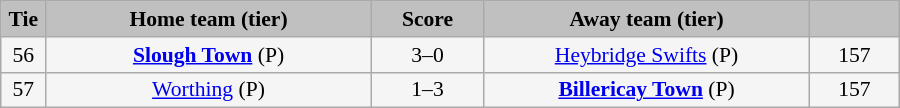<table class="wikitable" style="width: 600px; background:WhiteSmoke; text-align:center; font-size:90%">
<tr>
<td scope="col" style="width:  5.00%; background:silver;"><strong>Tie</strong></td>
<td scope="col" style="width: 36.25%; background:silver;"><strong>Home team (tier)</strong></td>
<td scope="col" style="width: 12.50%; background:silver;"><strong>Score</strong></td>
<td scope="col" style="width: 36.25%; background:silver;"><strong>Away team (tier)</strong></td>
<td scope="col" style="width: 10.00%; background:silver;"><strong></strong></td>
</tr>
<tr>
<td>56</td>
<td><strong><a href='#'>Slough Town</a></strong> (P)</td>
<td>3–0</td>
<td><a href='#'>Heybridge Swifts</a> (P)</td>
<td>157</td>
</tr>
<tr>
<td>57</td>
<td><a href='#'>Worthing</a> (P)</td>
<td>1–3 </td>
<td><strong><a href='#'>Billericay Town</a></strong> (P)</td>
<td>157</td>
</tr>
</table>
